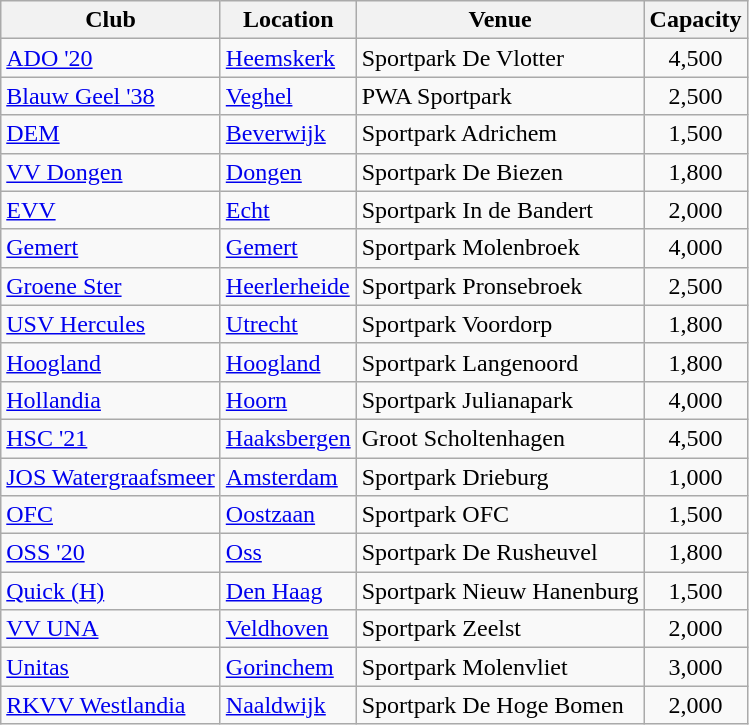<table class="wikitable sortable">
<tr>
<th>Club</th>
<th>Location</th>
<th>Venue</th>
<th>Capacity</th>
</tr>
<tr>
<td><a href='#'>ADO '20</a></td>
<td><a href='#'>Heemskerk</a></td>
<td>Sportpark De Vlotter</td>
<td style="text-align: center;">4,500</td>
</tr>
<tr>
<td><a href='#'>Blauw Geel '38</a></td>
<td><a href='#'>Veghel</a></td>
<td>PWA Sportpark</td>
<td style="text-align: center;">2,500</td>
</tr>
<tr>
<td><a href='#'>DEM</a></td>
<td><a href='#'>Beverwijk</a></td>
<td>Sportpark Adrichem</td>
<td style="text-align: center;">1,500</td>
</tr>
<tr>
<td><a href='#'>VV Dongen</a></td>
<td><a href='#'>Dongen</a></td>
<td>Sportpark De Biezen</td>
<td style="text-align: center;">1,800</td>
</tr>
<tr>
<td><a href='#'>EVV</a></td>
<td><a href='#'>Echt</a></td>
<td>Sportpark In de Bandert</td>
<td style="text-align: center;">2,000</td>
</tr>
<tr>
<td><a href='#'>Gemert</a></td>
<td><a href='#'>Gemert</a></td>
<td>Sportpark Molenbroek</td>
<td style="text-align: center;">4,000</td>
</tr>
<tr>
<td><a href='#'>Groene Ster</a></td>
<td><a href='#'>Heerlerheide</a></td>
<td>Sportpark Pronsebroek</td>
<td style="text-align: center;">2,500</td>
</tr>
<tr>
<td><a href='#'>USV Hercules</a></td>
<td><a href='#'>Utrecht</a></td>
<td>Sportpark Voordorp</td>
<td style="text-align: center;">1,800</td>
</tr>
<tr>
<td><a href='#'>Hoogland</a></td>
<td><a href='#'>Hoogland</a></td>
<td>Sportpark Langenoord</td>
<td style="text-align: center;">1,800</td>
</tr>
<tr>
<td><a href='#'>Hollandia</a></td>
<td><a href='#'>Hoorn</a></td>
<td>Sportpark Julianapark</td>
<td style="text-align: center;">4,000</td>
</tr>
<tr>
<td><a href='#'>HSC '21</a></td>
<td><a href='#'>Haaksbergen</a></td>
<td>Groot Scholtenhagen</td>
<td style="text-align: center;">4,500</td>
</tr>
<tr>
<td><a href='#'>JOS Watergraafsmeer</a></td>
<td><a href='#'>Amsterdam</a></td>
<td>Sportpark Drieburg</td>
<td style="text-align: center;">1,000</td>
</tr>
<tr>
<td><a href='#'>OFC</a></td>
<td><a href='#'>Oostzaan</a></td>
<td>Sportpark OFC</td>
<td style="text-align: center;">1,500</td>
</tr>
<tr>
<td><a href='#'>OSS '20</a></td>
<td><a href='#'>Oss</a></td>
<td>Sportpark De Rusheuvel</td>
<td style="text-align: center;">1,800</td>
</tr>
<tr>
<td><a href='#'>Quick (H)</a></td>
<td><a href='#'>Den Haag</a></td>
<td>Sportpark Nieuw Hanenburg</td>
<td style="text-align: center;">1,500</td>
</tr>
<tr>
<td><a href='#'>VV UNA</a></td>
<td><a href='#'>Veldhoven</a></td>
<td>Sportpark Zeelst</td>
<td style="text-align: center;">2,000</td>
</tr>
<tr>
<td><a href='#'>Unitas</a></td>
<td><a href='#'>Gorinchem</a></td>
<td>Sportpark Molenvliet</td>
<td style="text-align: center;">3,000</td>
</tr>
<tr>
<td><a href='#'>RKVV Westlandia</a></td>
<td><a href='#'>Naaldwijk</a></td>
<td>Sportpark De Hoge Bomen</td>
<td style="text-align: center;">2,000</td>
</tr>
</table>
